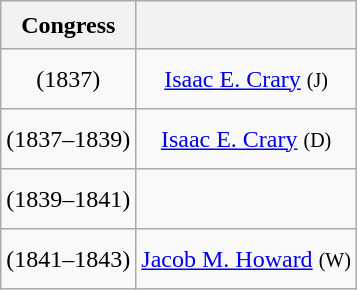<table class=wikitable style="text-align:center">
<tr style="height:2em">
<th>Cong­ress</th>
<th></th>
</tr>
<tr style="height:2.5em">
<td><strong></strong> (1837)</td>
<td><a href='#'>Isaac E. Crary</a> <small>(J)</small></td>
</tr>
<tr style="height:2.5em">
<td><strong></strong> (1837–1839)</td>
<td><a href='#'>Isaac E. Crary</a> <small>(D)</small></td>
</tr>
<tr style="height:2.5em">
<td><strong></strong> (1839–1841)</td>
</tr>
<tr style="height:2.5em">
<td><strong></strong> (1841–1843)</td>
<td><a href='#'>Jacob M. Howard</a> <small>(W)</small></td>
</tr>
</table>
